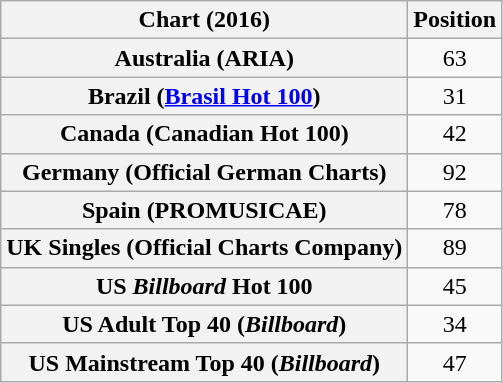<table class="wikitable plainrowheaders sortable" style="text-align:center">
<tr>
<th>Chart (2016)</th>
<th>Position</th>
</tr>
<tr>
<th scope="row">Australia (ARIA)</th>
<td>63</td>
</tr>
<tr>
<th scope="row">Brazil (<a href='#'>Brasil Hot 100</a>)</th>
<td>31</td>
</tr>
<tr>
<th scope="row">Canada (Canadian Hot 100)</th>
<td>42</td>
</tr>
<tr>
<th scope="row">Germany (Official German Charts)</th>
<td>92</td>
</tr>
<tr>
<th scope="row">Spain (PROMUSICAE)</th>
<td>78</td>
</tr>
<tr>
<th scope="row">UK Singles (Official Charts Company)</th>
<td>89</td>
</tr>
<tr>
<th scope="row">US <em>Billboard</em> Hot 100</th>
<td>45</td>
</tr>
<tr>
<th scope="row">US Adult Top 40 (<em>Billboard</em>)</th>
<td>34</td>
</tr>
<tr>
<th scope="row">US Mainstream Top 40 (<em>Billboard</em>)</th>
<td>47</td>
</tr>
</table>
